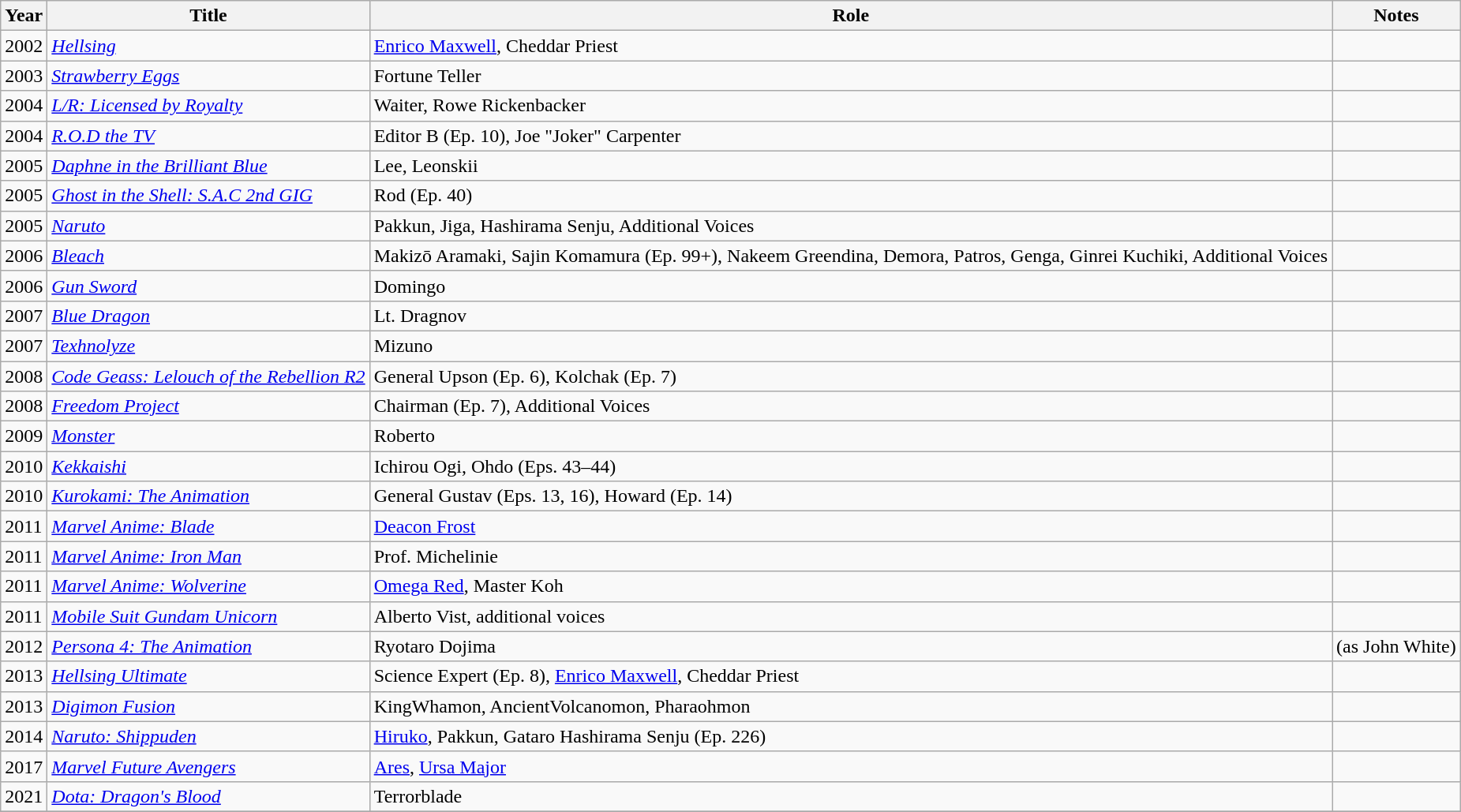<table class="wikitable sortable">
<tr>
<th>Year</th>
<th>Title</th>
<th>Role</th>
<th>Notes</th>
</tr>
<tr>
<td>2002</td>
<td><em><a href='#'>Hellsing</a></em></td>
<td><a href='#'>Enrico Maxwell</a>, Cheddar Priest</td>
<td></td>
</tr>
<tr>
<td>2003</td>
<td><em><a href='#'>Strawberry Eggs</a></em></td>
<td>Fortune Teller</td>
<td></td>
</tr>
<tr>
<td>2004</td>
<td><em><a href='#'>L/R: Licensed by Royalty</a></em></td>
<td>Waiter, Rowe Rickenbacker</td>
<td></td>
</tr>
<tr>
<td>2004</td>
<td><em><a href='#'>R.O.D the TV</a></em></td>
<td>Editor B (Ep. 10), Joe "Joker" Carpenter</td>
<td></td>
</tr>
<tr>
<td>2005</td>
<td><em><a href='#'>Daphne in the Brilliant Blue</a></em></td>
<td>Lee, Leonskii</td>
<td></td>
</tr>
<tr>
<td>2005</td>
<td><em><a href='#'>Ghost in the Shell: S.A.C 2nd GIG</a></em></td>
<td>Rod (Ep. 40)</td>
<td></td>
</tr>
<tr>
<td>2005</td>
<td><em><a href='#'>Naruto</a></em></td>
<td>Pakkun, Jiga, Hashirama Senju, Additional Voices</td>
<td></td>
</tr>
<tr>
<td>2006</td>
<td><em><a href='#'>Bleach</a></em></td>
<td>Makizō Aramaki, Sajin Komamura (Ep. 99+), Nakeem Greendina, Demora, Patros, Genga, Ginrei Kuchiki, Additional Voices</td>
<td></td>
</tr>
<tr>
<td>2006</td>
<td><em><a href='#'>Gun Sword</a></em></td>
<td>Domingo</td>
<td></td>
</tr>
<tr>
<td>2007</td>
<td><em><a href='#'>Blue Dragon</a></em></td>
<td>Lt. Dragnov</td>
<td></td>
</tr>
<tr>
<td>2007</td>
<td><em><a href='#'>Texhnolyze</a></em></td>
<td>Mizuno</td>
<td></td>
</tr>
<tr>
<td>2008</td>
<td><em><a href='#'>Code Geass: Lelouch of the Rebellion R2</a></em></td>
<td>General Upson (Ep. 6), Kolchak (Ep. 7)</td>
<td></td>
</tr>
<tr>
<td>2008</td>
<td><em><a href='#'>Freedom Project</a></em></td>
<td>Chairman (Ep. 7), Additional Voices</td>
<td></td>
</tr>
<tr>
<td>2009</td>
<td><em><a href='#'>Monster</a></em></td>
<td>Roberto</td>
<td></td>
</tr>
<tr>
<td>2010</td>
<td><em><a href='#'>Kekkaishi</a></em></td>
<td>Ichirou Ogi, Ohdo (Eps. 43–44)</td>
<td></td>
</tr>
<tr>
<td>2010</td>
<td><em><a href='#'>Kurokami: The Animation</a></em></td>
<td>General Gustav (Eps. 13, 16), Howard (Ep. 14)</td>
<td></td>
</tr>
<tr>
<td>2011</td>
<td><em><a href='#'>Marvel Anime: Blade</a></em></td>
<td><a href='#'>Deacon Frost</a></td>
<td></td>
</tr>
<tr>
<td>2011</td>
<td><em><a href='#'>Marvel Anime: Iron Man</a></em></td>
<td>Prof. Michelinie</td>
<td></td>
</tr>
<tr>
<td>2011</td>
<td><em><a href='#'>Marvel Anime: Wolverine</a></em></td>
<td><a href='#'>Omega Red</a>, Master Koh</td>
<td></td>
</tr>
<tr>
<td>2011</td>
<td><em><a href='#'>Mobile Suit Gundam Unicorn</a></em></td>
<td>Alberto Vist, additional voices</td>
<td></td>
</tr>
<tr>
<td>2012</td>
<td><em><a href='#'>Persona 4: The Animation</a></em></td>
<td>Ryotaro Dojima</td>
<td>(as John White)</td>
</tr>
<tr>
<td>2013</td>
<td><em><a href='#'>Hellsing Ultimate</a></em></td>
<td>Science Expert (Ep. 8), <a href='#'>Enrico Maxwell</a>, Cheddar Priest</td>
<td></td>
</tr>
<tr>
<td>2013</td>
<td><em><a href='#'>Digimon Fusion</a></em></td>
<td>KingWhamon, AncientVolcanomon, Pharaohmon</td>
<td></td>
</tr>
<tr>
<td>2014</td>
<td><em><a href='#'>Naruto: Shippuden</a></em></td>
<td><a href='#'>Hiruko</a>, Pakkun, Gataro Hashirama Senju (Ep. 226)</td>
<td></td>
</tr>
<tr>
<td>2017</td>
<td><em><a href='#'>Marvel Future Avengers</a></em></td>
<td><a href='#'>Ares</a>, <a href='#'>Ursa Major</a></td>
<td></td>
</tr>
<tr>
<td>2021</td>
<td><em><a href='#'>Dota: Dragon's Blood</a></em></td>
<td>Terrorblade</td>
<td></td>
</tr>
<tr>
</tr>
</table>
